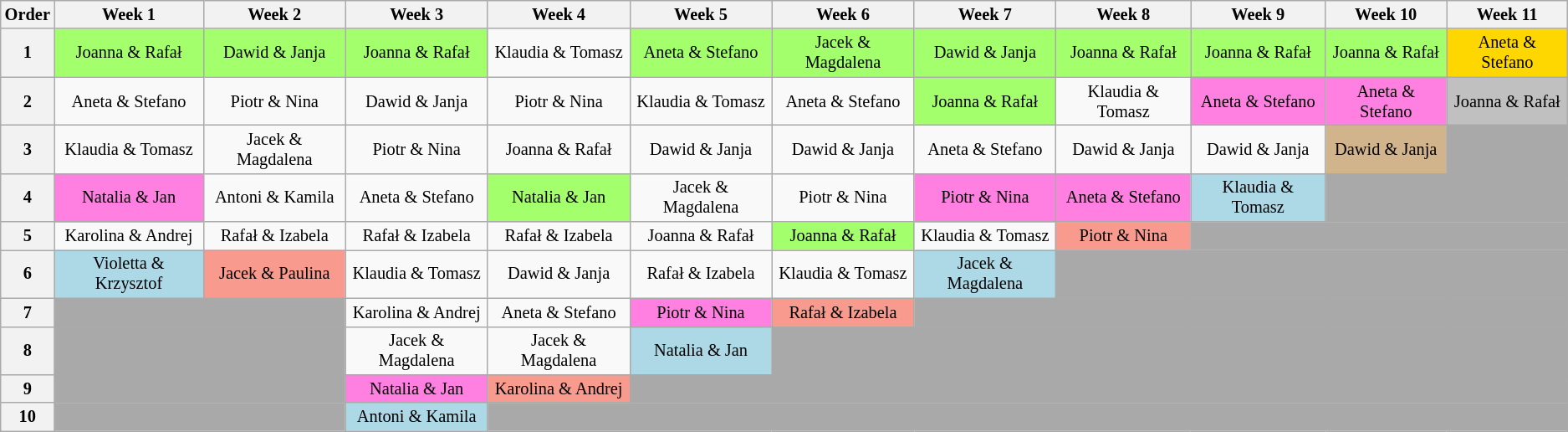<table class="wikitable" style="font-size:85%; text-align:center">
<tr>
<th>Order</th>
<th>Week 1</th>
<th>Week 2</th>
<th>Week 3</th>
<th>Week 4</th>
<th>Week 5</th>
<th>Week 6</th>
<th>Week 7</th>
<th>Week 8</th>
<th>Week 9</th>
<th>Week 10</th>
<th>Week 11</th>
</tr>
<tr>
<th>1</th>
<td style="background:#A3FF6B;">Joanna & Rafał</td>
<td style="background:#A3FF6B;">Dawid & Janja</td>
<td style="background:#A3FF6B;">Joanna & Rafał</td>
<td>Klaudia & Tomasz</td>
<td style="background:#A3FF6B;">Aneta & Stefano</td>
<td style="background:#A3FF6B;">Jacek & Magdalena</td>
<td style="background:#A3FF6B;">Dawid & Janja</td>
<td style="background:#A3FF6B;">Joanna & Rafał</td>
<td style="background:#A3FF6B;">Joanna & Rafał</td>
<td style="background:#A3FF6B;">Joanna & Rafał</td>
<td style="background:gold;">Aneta & Stefano</td>
</tr>
<tr>
<th>2</th>
<td>Aneta & Stefano</td>
<td>Piotr & Nina</td>
<td>Dawid & Janja</td>
<td>Piotr & Nina</td>
<td>Klaudia & Tomasz</td>
<td>Aneta & Stefano</td>
<td style="background:#A3FF6B;">Joanna & Rafał</td>
<td>Klaudia & Tomasz</td>
<td style="background:#FF80E0;">Aneta & Stefano</td>
<td style="background:#FF80E0;">Aneta & Stefano</td>
<td style="background:silver;">Joanna & Rafał</td>
</tr>
<tr>
<th>3</th>
<td>Klaudia & Tomasz</td>
<td>Jacek & Magdalena</td>
<td>Piotr & Nina</td>
<td>Joanna & Rafał</td>
<td>Dawid & Janja</td>
<td>Dawid & Janja</td>
<td>Aneta & Stefano</td>
<td>Dawid & Janja</td>
<td>Dawid & Janja</td>
<td style="background:tan;">Dawid & Janja</td>
<td style="background:darkgrey;" colspan="2"></td>
</tr>
<tr>
<th>4</th>
<td style="background:#FF80E0;">Natalia & Jan</td>
<td>Antoni & Kamila</td>
<td>Aneta & Stefano</td>
<td style="background:#A3FF6B;">Natalia & Jan</td>
<td>Jacek & Magdalena</td>
<td>Piotr & Nina</td>
<td style="background:#FF80E0;">Piotr & Nina</td>
<td style="background:#FF80E0;">Aneta & Stefano</td>
<td style="background:lightblue;">Klaudia & Tomasz</td>
<td style="background:darkgrey;" colspan="3"></td>
</tr>
<tr>
<th>5</th>
<td>Karolina & Andrej</td>
<td>Rafał & Izabela</td>
<td>Rafał & Izabela</td>
<td>Rafał & Izabela</td>
<td>Joanna & Rafał</td>
<td style="background:#A3FF6B;">Joanna & Rafał</td>
<td>Klaudia & Tomasz</td>
<td style="background:#F89B8E;">Piotr & Nina</td>
<td style="background:darkgrey;" colspan="4"></td>
</tr>
<tr>
<th>6</th>
<td style="background:lightblue;">Violetta & Krzysztof</td>
<td style="background:#F89B8E;">Jacek & Paulina</td>
<td>Klaudia & Tomasz</td>
<td>Dawid & Janja</td>
<td>Rafał & Izabela</td>
<td>Klaudia & Tomasz</td>
<td style="background:lightblue;">Jacek & Magdalena</td>
<td style="background:darkgrey;" colspan="5"></td>
</tr>
<tr>
<th>7</th>
<td style="background:darkgrey;" colspan="2"></td>
<td>Karolina & Andrej</td>
<td>Aneta & Stefano</td>
<td style="background:#FF80E0;">Piotr & Nina</td>
<td style="background:#F89B8E;">Rafał & Izabela</td>
<td style="background:darkgrey;" colspan="6"></td>
</tr>
<tr>
<th>8</th>
<td style="background:darkgrey;" colspan="2"></td>
<td>Jacek & Magdalena</td>
<td>Jacek & Magdalena</td>
<td style="background:lightblue;">Natalia & Jan</td>
<td style="background:darkgrey;" colspan="7"></td>
</tr>
<tr>
<th>9</th>
<td style="background:darkgrey;" colspan="2"></td>
<td style="background:#FF80E0;">Natalia & Jan</td>
<td style="background:#F89B8E;">Karolina & Andrej</td>
<td style="background:darkgrey;" colspan="8"></td>
</tr>
<tr>
<th>10</th>
<td style="background:darkgrey;" colspan="2"></td>
<td style="background:lightblue;">Antoni & Kamila</td>
<td style="background:darkgrey;" colspan="10"></td>
</tr>
</table>
